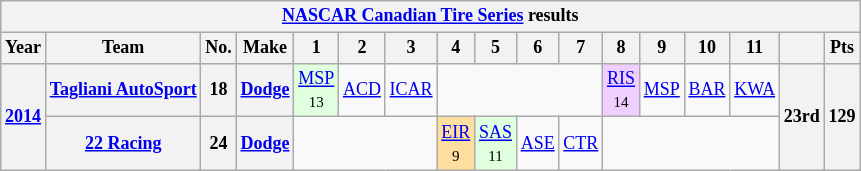<table class="wikitable" style="text-align:center; font-size:75%">
<tr>
<th colspan=45><a href='#'>NASCAR Canadian Tire Series</a> results</th>
</tr>
<tr>
<th>Year</th>
<th>Team</th>
<th>No.</th>
<th>Make</th>
<th>1</th>
<th>2</th>
<th>3</th>
<th>4</th>
<th>5</th>
<th>6</th>
<th>7</th>
<th>8</th>
<th>9</th>
<th>10</th>
<th>11</th>
<th></th>
<th>Pts</th>
</tr>
<tr>
<th rowspan=2><a href='#'>2014</a></th>
<th><a href='#'>Tagliani AutoSport</a></th>
<th>18</th>
<th><a href='#'>Dodge</a></th>
<td style="background:#DFFFDF;"><a href='#'>MSP</a><br><small>13</small></td>
<td><a href='#'>ACD</a></td>
<td><a href='#'>ICAR</a></td>
<td colspan=4></td>
<td style="background:#EFCFFF;"><a href='#'>RIS</a><br><small>14</small></td>
<td><a href='#'>MSP</a></td>
<td><a href='#'>BAR</a></td>
<td><a href='#'>KWA</a></td>
<th rowspan=2>23rd</th>
<th rowspan=2>129</th>
</tr>
<tr>
<th><a href='#'>22 Racing</a></th>
<th>24</th>
<th><a href='#'>Dodge</a></th>
<td colspan=3></td>
<td style="background:#FFDF9F;"><a href='#'>EIR</a><br><small>9</small></td>
<td style="background:#DFFFDF;"><a href='#'>SAS</a><br><small>11</small></td>
<td><a href='#'>ASE</a></td>
<td><a href='#'>CTR</a></td>
<td colspan=4></td>
</tr>
</table>
